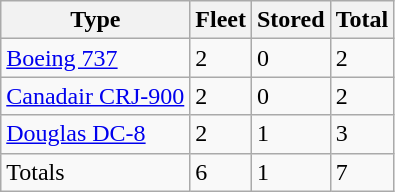<table class="wikitable">
<tr>
<th>Type</th>
<th>Fleet</th>
<th>Stored</th>
<th>Total</th>
</tr>
<tr>
<td><a href='#'>Boeing 737</a></td>
<td>2</td>
<td>0</td>
<td>2</td>
</tr>
<tr>
<td><a href='#'>Canadair CRJ-900</a></td>
<td>2</td>
<td>0</td>
<td>2</td>
</tr>
<tr>
<td><a href='#'>Douglas DC-8</a></td>
<td>2</td>
<td>1</td>
<td>3</td>
</tr>
<tr>
<td>Totals</td>
<td>6</td>
<td>1</td>
<td>7</td>
</tr>
</table>
